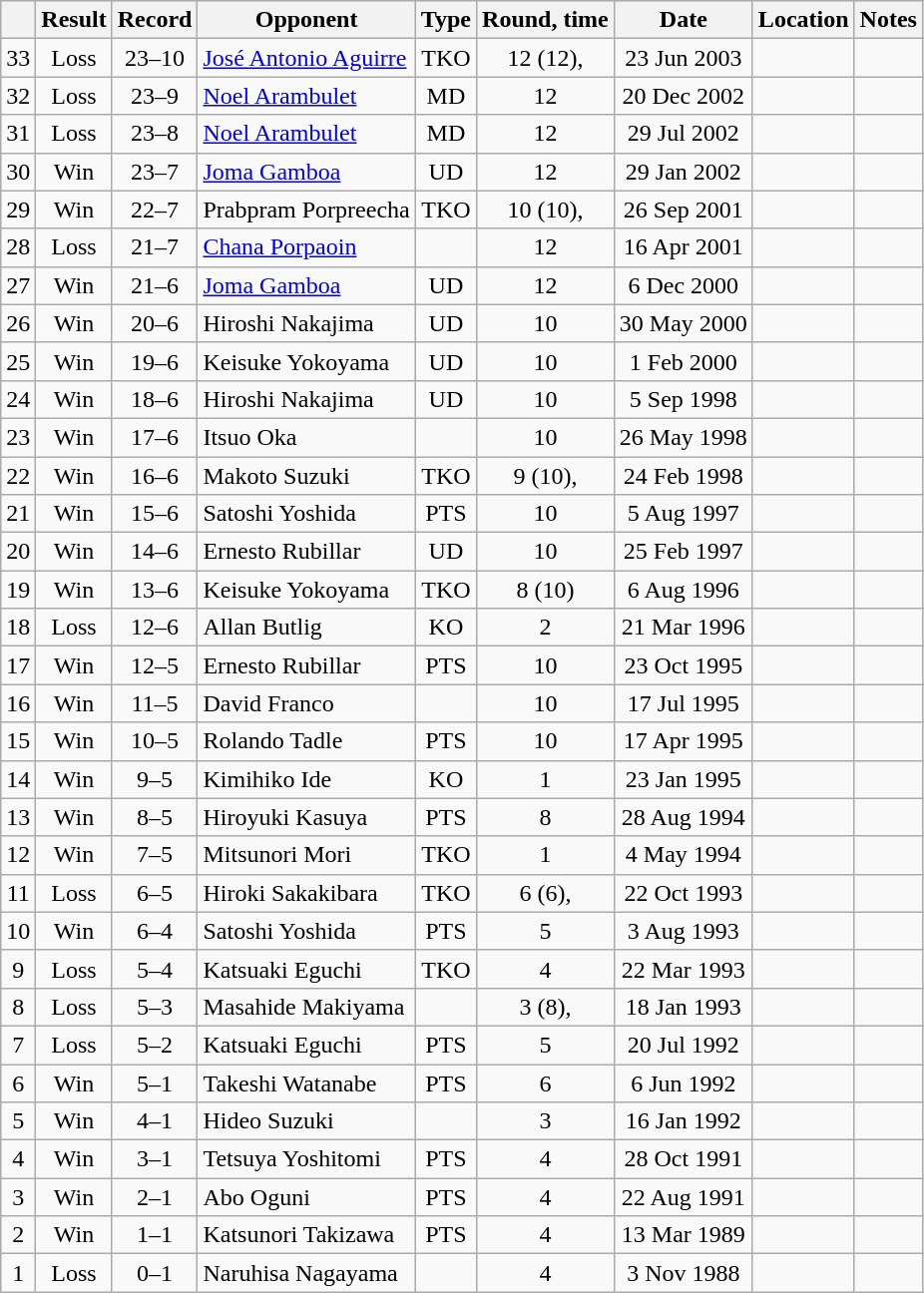<table class="wikitable" style="text-align:center">
<tr>
<th></th>
<th>Result</th>
<th>Record</th>
<th>Opponent</th>
<th>Type</th>
<th>Round, time</th>
<th>Date</th>
<th>Location</th>
<th>Notes</th>
</tr>
<tr>
<td>33</td>
<td>Loss</td>
<td>23–10</td>
<td align=left> <a href='#'>José Antonio Aguirre</a></td>
<td>TKO</td>
<td>12 (12), </td>
<td>23 Jun 2003</td>
<td align=left> </td>
<td align=left></td>
</tr>
<tr>
<td>32</td>
<td>Loss</td>
<td>23–9</td>
<td align=left> <a href='#'>Noel Arambulet</a></td>
<td>MD</td>
<td>12</td>
<td>20 Dec 2002</td>
<td align=left> </td>
<td align=left></td>
</tr>
<tr>
<td>31</td>
<td>Loss</td>
<td>23–8</td>
<td align=left> <a href='#'>Noel Arambulet</a></td>
<td>MD</td>
<td>12</td>
<td>29 Jul 2002</td>
<td align=left> </td>
<td align=left></td>
</tr>
<tr>
<td>30</td>
<td>Win</td>
<td>23–7</td>
<td align=left> <a href='#'>Joma Gamboa</a></td>
<td>UD</td>
<td>12</td>
<td>29 Jan 2002</td>
<td align=left> </td>
<td align=left></td>
</tr>
<tr>
<td>29</td>
<td>Win</td>
<td>22–7</td>
<td align=left> Prabpram Porpreecha</td>
<td>TKO</td>
<td>10 (10), </td>
<td>26 Sep 2001</td>
<td align=left> </td>
<td align=left></td>
</tr>
<tr>
<td>28</td>
<td>Loss</td>
<td>21–7</td>
<td align=left> <a href='#'>Chana Porpaoin</a></td>
<td></td>
<td>12</td>
<td>16 Apr 2001</td>
<td align=left> </td>
<td align=left></td>
</tr>
<tr>
<td>27</td>
<td>Win</td>
<td>21–6</td>
<td align=left> <a href='#'>Joma Gamboa</a></td>
<td>UD</td>
<td>12</td>
<td>6 Dec 2000</td>
<td align=left> </td>
<td align=left></td>
</tr>
<tr>
<td>26</td>
<td>Win</td>
<td>20–6</td>
<td align=left> Hiroshi Nakajima</td>
<td>UD</td>
<td>10</td>
<td>30 May 2000</td>
<td align=left> </td>
<td align=left></td>
</tr>
<tr>
<td>25</td>
<td>Win</td>
<td>19–6</td>
<td align=left> Keisuke Yokoyama</td>
<td>UD</td>
<td>10</td>
<td>1 Feb 2000</td>
<td align=left> </td>
<td align=left></td>
</tr>
<tr>
<td>24</td>
<td>Win</td>
<td>18–6</td>
<td align=left> Hiroshi Nakajima</td>
<td>UD</td>
<td>10</td>
<td>5 Sep 1998</td>
<td align=left> </td>
<td align=left></td>
</tr>
<tr>
<td>23</td>
<td>Win</td>
<td>17–6</td>
<td align=left> Itsuo Oka</td>
<td></td>
<td>10</td>
<td>26 May 1998</td>
<td align=left> </td>
<td align=left></td>
</tr>
<tr>
<td>22</td>
<td>Win</td>
<td>16–6</td>
<td align=left> Makoto Suzuki</td>
<td>TKO</td>
<td>9 (10), </td>
<td>24 Feb 1998</td>
<td align=left> </td>
<td align=left></td>
</tr>
<tr>
<td>21</td>
<td>Win</td>
<td>15–6</td>
<td align=left> Satoshi Yoshida</td>
<td>PTS</td>
<td>10</td>
<td>5 Aug 1997</td>
<td align=left> </td>
<td align=left></td>
</tr>
<tr>
<td>20</td>
<td>Win</td>
<td>14–6</td>
<td align=left> Ernesto Rubillar</td>
<td>UD</td>
<td>10</td>
<td>25 Feb 1997</td>
<td align=left> </td>
<td align=left></td>
</tr>
<tr>
<td>19</td>
<td>Win</td>
<td>13–6</td>
<td align=left> Keisuke Yokoyama</td>
<td>TKO</td>
<td>8 (10)</td>
<td>6 Aug 1996</td>
<td align=left> </td>
<td align=left></td>
</tr>
<tr>
<td>18</td>
<td>Loss</td>
<td>12–6</td>
<td align=left> Allan Butlig</td>
<td>KO</td>
<td>2</td>
<td>21 Mar 1996</td>
<td align=left> </td>
<td align=left></td>
</tr>
<tr>
<td>17</td>
<td>Win</td>
<td>12–5</td>
<td align=left> Ernesto Rubillar</td>
<td>PTS</td>
<td>10</td>
<td>23 Oct 1995</td>
<td align=left> </td>
<td align=left></td>
</tr>
<tr>
<td>16</td>
<td>Win</td>
<td>11–5</td>
<td align=left> David Franco</td>
<td></td>
<td>10</td>
<td>17 Jul 1995</td>
<td align=left> </td>
<td align=left></td>
</tr>
<tr>
<td>15</td>
<td>Win</td>
<td>10–5</td>
<td align=left> Rolando Tadle</td>
<td>PTS</td>
<td>10</td>
<td>17 Apr 1995</td>
<td align=left> </td>
<td align=left></td>
</tr>
<tr>
<td>14</td>
<td>Win</td>
<td>9–5</td>
<td align=left> Kimihiko Ide</td>
<td>KO</td>
<td>1</td>
<td>23 Jan 1995</td>
<td align=left> </td>
<td align=left></td>
</tr>
<tr>
<td>13</td>
<td>Win</td>
<td>8–5</td>
<td align=left> Hiroyuki Kasuya</td>
<td>PTS</td>
<td>8</td>
<td>28 Aug 1994</td>
<td align=left> </td>
<td align=left></td>
</tr>
<tr>
<td>12</td>
<td>Win</td>
<td>7–5</td>
<td align=left> Mitsunori Mori</td>
<td>TKO</td>
<td>1</td>
<td>4 May 1994</td>
<td align=left> </td>
<td align=left></td>
</tr>
<tr>
<td>11</td>
<td>Loss</td>
<td>6–5</td>
<td align=left> Hiroki Sakakibara</td>
<td>TKO</td>
<td>6 (6), </td>
<td>22 Oct 1993</td>
<td align=left> </td>
<td align=left></td>
</tr>
<tr>
<td>10</td>
<td>Win</td>
<td>6–4</td>
<td align=left> Satoshi Yoshida</td>
<td>PTS</td>
<td>5</td>
<td>3 Aug 1993</td>
<td align=left> </td>
<td align=left></td>
</tr>
<tr>
<td>9</td>
<td>Loss</td>
<td>5–4</td>
<td align=left> Katsuaki Eguchi</td>
<td>TKO</td>
<td>4</td>
<td>22 Mar 1993</td>
<td align=left> </td>
<td align=left></td>
</tr>
<tr>
<td>8</td>
<td>Loss</td>
<td>5–3</td>
<td align=left> Masahide Makiyama</td>
<td></td>
<td>3 (8), </td>
<td>18 Jan 1993</td>
<td align=left> </td>
<td align=left></td>
</tr>
<tr>
<td>7</td>
<td>Loss</td>
<td>5–2</td>
<td align=left> Katsuaki Eguchi</td>
<td>PTS</td>
<td>5</td>
<td>20 Jul 1992</td>
<td align=left> </td>
<td align=left></td>
</tr>
<tr>
<td>6</td>
<td>Win</td>
<td>5–1</td>
<td align=left> Takeshi Watanabe</td>
<td>PTS</td>
<td>6</td>
<td>6 Jun 1992</td>
<td align=left> </td>
<td align=left></td>
</tr>
<tr>
<td>5</td>
<td>Win</td>
<td>4–1</td>
<td align=left> Hideo Suzuki</td>
<td></td>
<td>3</td>
<td>16 Jan 1992</td>
<td align=left> </td>
<td align=left></td>
</tr>
<tr>
<td>4</td>
<td>Win</td>
<td>3–1</td>
<td align=left> Tetsuya Yoshitomi</td>
<td>PTS</td>
<td>4</td>
<td>28 Oct 1991</td>
<td align=left> </td>
<td align=left></td>
</tr>
<tr>
<td>3</td>
<td>Win</td>
<td>2–1</td>
<td align=left> Abo Oguni</td>
<td>PTS</td>
<td>4</td>
<td>22 Aug 1991</td>
<td align=left> </td>
<td align=left></td>
</tr>
<tr>
<td>2</td>
<td>Win</td>
<td>1–1</td>
<td align=left> Katsunori Takizawa</td>
<td>PTS</td>
<td>4</td>
<td>13 Mar 1989</td>
<td align=left> </td>
<td align=left></td>
</tr>
<tr>
<td>1</td>
<td>Loss</td>
<td>0–1</td>
<td align=left> Naruhisa Nagayama</td>
<td></td>
<td>4</td>
<td>3 Nov 1988</td>
<td align=left> </td>
<td align=left></td>
</tr>
</table>
